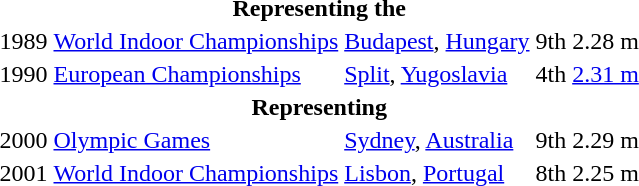<table>
<tr>
<th colspan="6">Representing the </th>
</tr>
<tr>
<td>1989</td>
<td><a href='#'>World Indoor Championships</a></td>
<td><a href='#'>Budapest</a>, <a href='#'>Hungary</a></td>
<td align="center">9th</td>
<td>2.28 m</td>
</tr>
<tr>
<td>1990</td>
<td><a href='#'>European Championships</a></td>
<td><a href='#'>Split</a>, <a href='#'>Yugoslavia</a></td>
<td>4th</td>
<td><a href='#'>2.31 m</a></td>
</tr>
<tr>
<th colspan="6">Representing </th>
</tr>
<tr>
<td>2000</td>
<td><a href='#'>Olympic Games</a></td>
<td><a href='#'>Sydney</a>, <a href='#'>Australia</a></td>
<td align="center">9th</td>
<td>2.29 m</td>
</tr>
<tr>
<td>2001</td>
<td><a href='#'>World Indoor Championships</a></td>
<td><a href='#'>Lisbon</a>, <a href='#'>Portugal</a></td>
<td>8th</td>
<td>2.25 m</td>
</tr>
</table>
